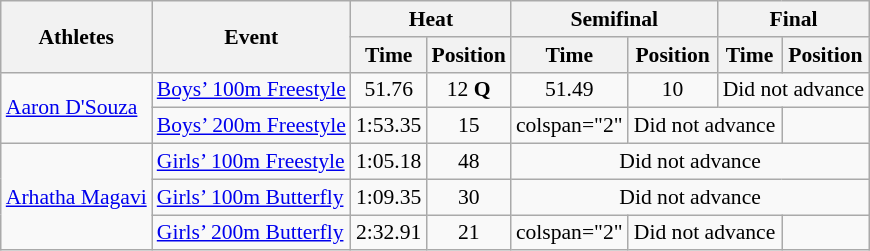<table class="wikitable" style="font-size:90%;">
<tr>
<th rowspan=2>Athletes</th>
<th rowspan=2>Event</th>
<th colspan=2>Heat</th>
<th colspan=2>Semifinal</th>
<th colspan=2>Final</th>
</tr>
<tr>
<th>Time</th>
<th>Position</th>
<th>Time</th>
<th>Position</th>
<th>Time</th>
<th>Position</th>
</tr>
<tr>
<td rowspan=2><a href='#'>Aaron D'Souza</a></td>
<td><a href='#'>Boys’ 100m Freestyle</a></td>
<td align=center>51.76</td>
<td align=center>12 <strong>Q</strong></td>
<td align=center>51.49</td>
<td align=center>10</td>
<td colspan="2" style="text-align:center;">Did not advance</td>
</tr>
<tr>
<td><a href='#'>Boys’ 200m Freestyle</a></td>
<td align=center>1:53.35</td>
<td align=center>15</td>
<td>colspan="2" </td>
<td colspan="2" style="text-align:center;">Did not advance</td>
</tr>
<tr>
<td rowspan=3><a href='#'>Arhatha Magavi</a></td>
<td><a href='#'>Girls’ 100m Freestyle</a></td>
<td align=center>1:05.18</td>
<td align=center>48</td>
<td colspan="4" style="text-align:center;">Did not advance</td>
</tr>
<tr>
<td><a href='#'>Girls’ 100m Butterfly</a></td>
<td align=center>1:09.35</td>
<td align=center>30</td>
<td colspan="4" style="text-align:center;">Did not advance</td>
</tr>
<tr>
<td><a href='#'>Girls’ 200m Butterfly</a></td>
<td align=center>2:32.91</td>
<td align=center>21</td>
<td>colspan="2" </td>
<td colspan="2" style="text-align:center;">Did not advance</td>
</tr>
</table>
